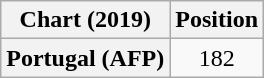<table class="wikitable plainrowheaders" style="text-align:center">
<tr>
<th scope="col">Chart (2019)</th>
<th scope="col">Position</th>
</tr>
<tr>
<th scope="row">Portugal (AFP)</th>
<td>182</td>
</tr>
</table>
